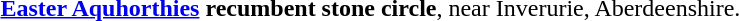<table border="0">
<tr>
<td></td>
<td><strong><a href='#'>Easter Aquhorthies</a> recumbent stone circle</strong>, near Inverurie, Aberdeenshire.</td>
</tr>
</table>
